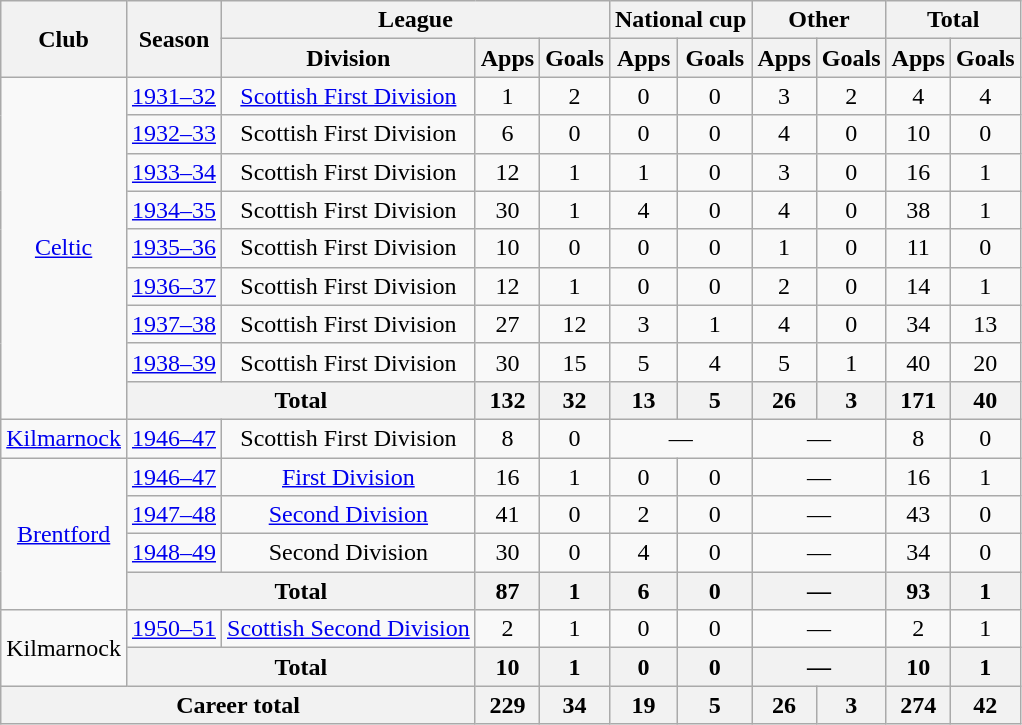<table class="wikitable" style="text-align: center;">
<tr>
<th rowspan="2">Club</th>
<th rowspan="2">Season</th>
<th colspan="3">League</th>
<th colspan="2">National cup</th>
<th colspan="2">Other</th>
<th colspan="2">Total</th>
</tr>
<tr>
<th>Division</th>
<th>Apps</th>
<th>Goals</th>
<th>Apps</th>
<th>Goals</th>
<th>Apps</th>
<th>Goals</th>
<th>Apps</th>
<th>Goals</th>
</tr>
<tr>
<td rowspan="9"><a href='#'>Celtic</a></td>
<td><a href='#'>1931–32</a></td>
<td><a href='#'>Scottish First Division</a></td>
<td>1</td>
<td>2</td>
<td>0</td>
<td>0</td>
<td>3</td>
<td>2</td>
<td>4</td>
<td>4</td>
</tr>
<tr>
<td><a href='#'>1932–33</a></td>
<td>Scottish First Division</td>
<td>6</td>
<td>0</td>
<td>0</td>
<td>0</td>
<td>4</td>
<td>0</td>
<td>10</td>
<td>0</td>
</tr>
<tr>
<td><a href='#'>1933–34</a></td>
<td>Scottish First Division</td>
<td>12</td>
<td>1</td>
<td>1</td>
<td>0</td>
<td>3</td>
<td>0</td>
<td>16</td>
<td>1</td>
</tr>
<tr>
<td><a href='#'>1934–35</a></td>
<td>Scottish First Division</td>
<td>30</td>
<td>1</td>
<td>4</td>
<td>0</td>
<td>4</td>
<td>0</td>
<td>38</td>
<td>1</td>
</tr>
<tr>
<td><a href='#'>1935–36</a></td>
<td>Scottish First Division</td>
<td>10</td>
<td>0</td>
<td>0</td>
<td>0</td>
<td>1</td>
<td>0</td>
<td>11</td>
<td>0</td>
</tr>
<tr>
<td><a href='#'>1936–37</a></td>
<td>Scottish First Division</td>
<td>12</td>
<td>1</td>
<td>0</td>
<td>0</td>
<td>2</td>
<td>0</td>
<td>14</td>
<td>1</td>
</tr>
<tr>
<td><a href='#'>1937–38</a></td>
<td>Scottish First Division</td>
<td>27</td>
<td>12</td>
<td>3</td>
<td>1</td>
<td>4</td>
<td>0</td>
<td>34</td>
<td>13</td>
</tr>
<tr>
<td><a href='#'>1938–39</a></td>
<td>Scottish First Division</td>
<td>30</td>
<td>15</td>
<td>5</td>
<td>4</td>
<td>5</td>
<td>1</td>
<td>40</td>
<td>20</td>
</tr>
<tr>
<th colspan="2">Total</th>
<th>132</th>
<th>32</th>
<th>13</th>
<th>5</th>
<th>26</th>
<th>3</th>
<th>171</th>
<th>40</th>
</tr>
<tr>
<td><a href='#'>Kilmarnock</a></td>
<td><a href='#'>1946–47</a></td>
<td>Scottish First Division</td>
<td>8</td>
<td>0</td>
<td colspan="2">—</td>
<td colspan="2">—</td>
<td>8</td>
<td>0</td>
</tr>
<tr>
<td rowspan="4"><a href='#'>Brentford</a></td>
<td><a href='#'>1946–47</a></td>
<td><a href='#'>First Division</a></td>
<td>16</td>
<td>1</td>
<td>0</td>
<td>0</td>
<td colspan="2">—</td>
<td>16</td>
<td>1</td>
</tr>
<tr>
<td><a href='#'>1947–48</a></td>
<td><a href='#'>Second Division</a></td>
<td>41</td>
<td>0</td>
<td>2</td>
<td>0</td>
<td colspan="2">—</td>
<td>43</td>
<td>0</td>
</tr>
<tr>
<td><a href='#'>1948–49</a></td>
<td>Second Division</td>
<td>30</td>
<td>0</td>
<td>4</td>
<td>0</td>
<td colspan="2">—</td>
<td>34</td>
<td>0</td>
</tr>
<tr>
<th colspan="2">Total</th>
<th>87</th>
<th>1</th>
<th>6</th>
<th>0</th>
<th colspan="2">—</th>
<th>93</th>
<th>1</th>
</tr>
<tr>
<td rowspan="2">Kilmarnock</td>
<td><a href='#'>1950–51</a></td>
<td><a href='#'>Scottish Second Division</a></td>
<td>2</td>
<td>1</td>
<td>0</td>
<td>0</td>
<td colspan="2">—</td>
<td>2</td>
<td>1</td>
</tr>
<tr>
<th colspan="2">Total</th>
<th>10</th>
<th>1</th>
<th>0</th>
<th>0</th>
<th colspan="2">—</th>
<th>10</th>
<th>1</th>
</tr>
<tr>
<th colspan="3">Career total</th>
<th>229</th>
<th>34</th>
<th>19</th>
<th>5</th>
<th>26</th>
<th>3</th>
<th>274</th>
<th>42</th>
</tr>
</table>
